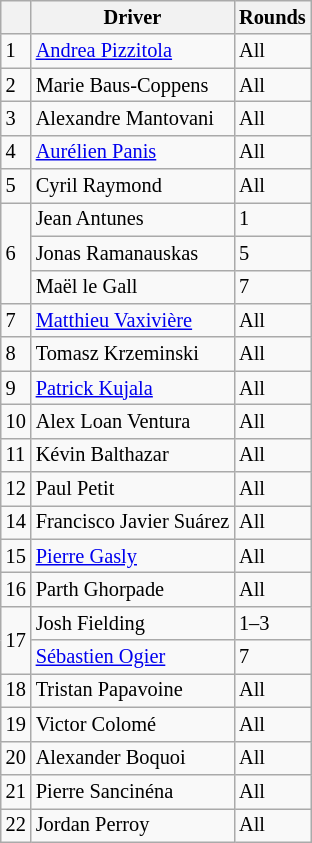<table class="wikitable" style="font-size: 85%;">
<tr>
<th></th>
<th>Driver</th>
<th>Rounds</th>
</tr>
<tr>
<td>1</td>
<td> <a href='#'>Andrea Pizzitola</a></td>
<td>All</td>
</tr>
<tr>
<td>2</td>
<td> Marie Baus-Coppens</td>
<td>All</td>
</tr>
<tr>
<td>3</td>
<td> Alexandre Mantovani</td>
<td>All</td>
</tr>
<tr>
<td>4</td>
<td> <a href='#'>Aurélien Panis</a></td>
<td>All</td>
</tr>
<tr>
<td>5</td>
<td> Cyril Raymond</td>
<td>All</td>
</tr>
<tr>
<td rowspan=3>6</td>
<td> Jean Antunes</td>
<td>1</td>
</tr>
<tr>
<td> Jonas Ramanauskas</td>
<td>5</td>
</tr>
<tr>
<td> Maël le Gall</td>
<td>7</td>
</tr>
<tr>
<td>7</td>
<td> <a href='#'>Matthieu Vaxivière</a></td>
<td>All</td>
</tr>
<tr>
<td>8</td>
<td> Tomasz Krzeminski</td>
<td>All</td>
</tr>
<tr>
<td>9</td>
<td> <a href='#'>Patrick Kujala</a></td>
<td>All</td>
</tr>
<tr>
<td>10</td>
<td> Alex Loan Ventura</td>
<td>All</td>
</tr>
<tr>
<td>11</td>
<td> Kévin Balthazar</td>
<td>All</td>
</tr>
<tr>
<td>12</td>
<td> Paul Petit</td>
<td>All</td>
</tr>
<tr>
<td>14</td>
<td> Francisco Javier Suárez</td>
<td>All</td>
</tr>
<tr>
<td>15</td>
<td> <a href='#'>Pierre Gasly</a></td>
<td>All</td>
</tr>
<tr>
<td>16</td>
<td> Parth Ghorpade</td>
<td>All</td>
</tr>
<tr>
<td rowspan=2>17</td>
<td> Josh Fielding</td>
<td>1–3</td>
</tr>
<tr>
<td> <a href='#'>Sébastien Ogier</a></td>
<td>7</td>
</tr>
<tr>
<td>18</td>
<td> Tristan Papavoine</td>
<td>All</td>
</tr>
<tr>
<td>19</td>
<td> Victor Colomé</td>
<td>All</td>
</tr>
<tr>
<td>20</td>
<td> Alexander Boquoi</td>
<td>All</td>
</tr>
<tr>
<td>21</td>
<td> Pierre Sancinéna</td>
<td>All</td>
</tr>
<tr>
<td>22</td>
<td> Jordan Perroy</td>
<td>All</td>
</tr>
</table>
